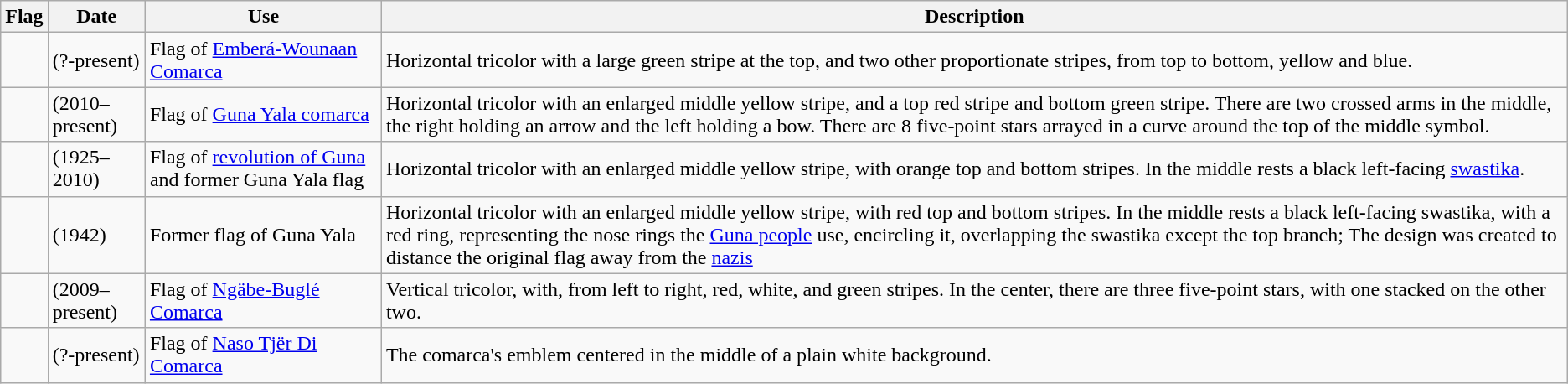<table class="wikitable">
<tr>
<th>Flag</th>
<th>Date</th>
<th>Use</th>
<th>Description</th>
</tr>
<tr>
<td></td>
<td>(?-present)</td>
<td>Flag of <a href='#'>Emberá-Wounaan Comarca</a></td>
<td>Horizontal tricolor with a large green stripe at the top, and two other proportionate stripes, from top to bottom, yellow and blue.</td>
</tr>
<tr>
<td></td>
<td>(2010–present)</td>
<td>Flag of <a href='#'>Guna Yala comarca</a></td>
<td>Horizontal tricolor with an enlarged middle yellow stripe, and a top red stripe and bottom green stripe. There are two crossed arms in the middle, the right holding an arrow and the left holding a bow. There are 8 five-point stars arrayed in a curve around the top of the middle symbol.</td>
</tr>
<tr>
<td></td>
<td>(1925–2010)</td>
<td>Flag of <a href='#'>revolution of Guna</a> and former Guna Yala flag</td>
<td>Horizontal tricolor with an enlarged middle yellow stripe, with orange top and bottom stripes. In the middle rests a black left-facing <a href='#'>swastika</a>.</td>
</tr>
<tr>
<td></td>
<td>(1942)</td>
<td>Former flag of Guna Yala</td>
<td>Horizontal tricolor with an enlarged middle yellow stripe, with red top and bottom stripes. In the middle rests a black left-facing swastika, with a red ring, representing the nose rings the <a href='#'>Guna people</a> use, encircling it, overlapping the swastika except the top branch; The design was created to distance the original flag away from the <a href='#'>nazis</a></td>
</tr>
<tr>
<td></td>
<td>(2009–present)</td>
<td>Flag of <a href='#'>Ngäbe-Buglé Comarca</a></td>
<td>Vertical tricolor, with, from left to right, red, white, and green stripes. In the center, there are three five-point stars, with one stacked on the other two.</td>
</tr>
<tr>
<td></td>
<td>(?-present)</td>
<td>Flag of <a href='#'>Naso Tjër Di Comarca</a></td>
<td>The comarca's emblem centered in the middle of a plain white background.</td>
</tr>
</table>
